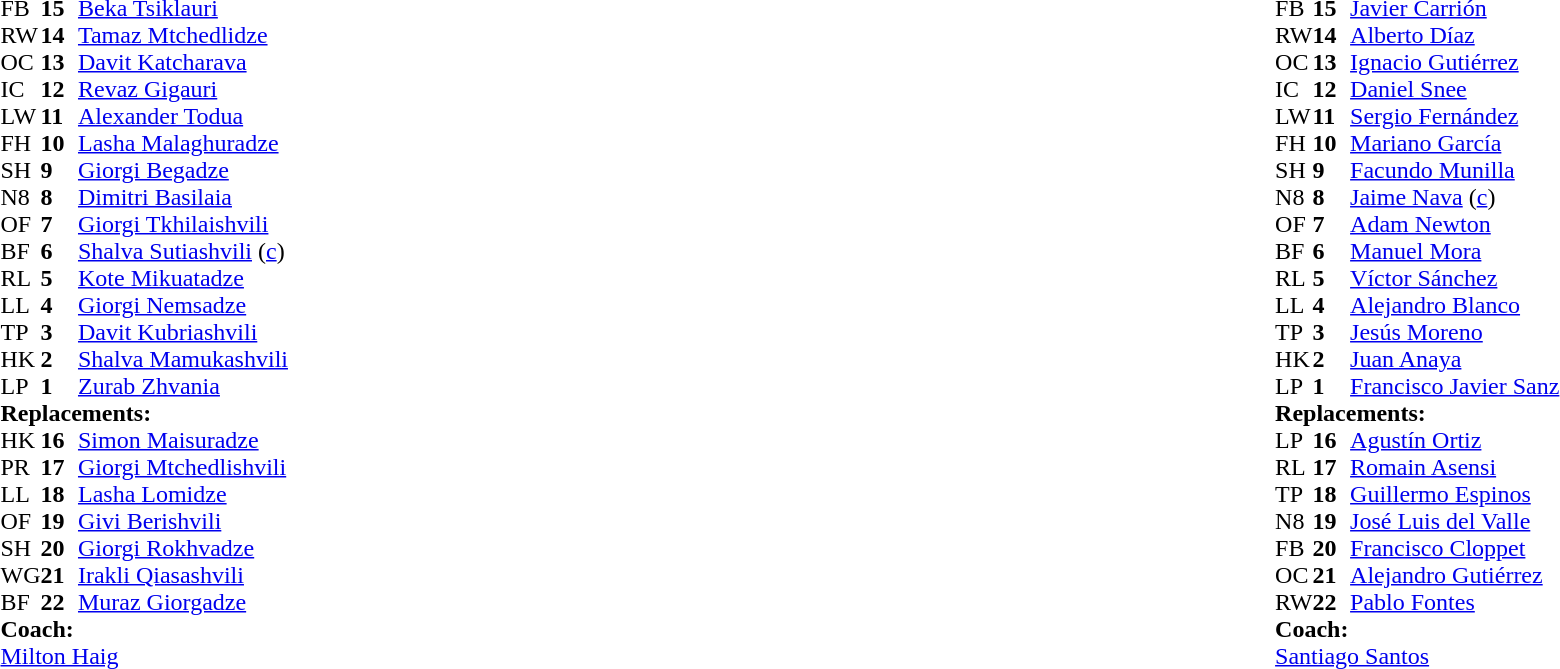<table style="width:100%;">
<tr>
<td style="vertical-align:top; width:50%"><br><table cellspacing="0" cellpadding="0">
<tr>
<th width="25"></th>
<th width="25"></th>
</tr>
<tr>
<td>FB</td>
<td><strong>15</strong></td>
<td><a href='#'>Beka Tsiklauri</a></td>
</tr>
<tr>
<td>RW</td>
<td><strong>14</strong></td>
<td><a href='#'>Tamaz Mtchedlidze</a></td>
</tr>
<tr>
<td>OC</td>
<td><strong>13</strong></td>
<td><a href='#'>Davit Katcharava</a></td>
</tr>
<tr>
<td>IC</td>
<td><strong>12</strong></td>
<td><a href='#'>Revaz Gigauri</a></td>
</tr>
<tr>
<td>LW</td>
<td><strong>11</strong></td>
<td><a href='#'>Alexander Todua</a></td>
</tr>
<tr>
<td>FH</td>
<td><strong>10</strong></td>
<td><a href='#'>Lasha Malaghuradze</a></td>
</tr>
<tr>
<td>SH</td>
<td><strong>9</strong></td>
<td><a href='#'>Giorgi Begadze</a></td>
<td></td>
<td></td>
</tr>
<tr>
<td>N8</td>
<td><strong>8</strong></td>
<td><a href='#'>Dimitri Basilaia</a></td>
</tr>
<tr>
<td>OF</td>
<td><strong>7</strong></td>
<td><a href='#'>Giorgi Tkhilaishvili</a></td>
<td></td>
<td></td>
</tr>
<tr>
<td>BF</td>
<td><strong>6</strong></td>
<td><a href='#'>Shalva Sutiashvili</a> (<a href='#'>c</a>)</td>
<td></td>
<td></td>
</tr>
<tr>
<td>RL</td>
<td><strong>5</strong></td>
<td><a href='#'>Kote Mikuatadze</a></td>
</tr>
<tr>
<td>LL</td>
<td><strong>4</strong></td>
<td><a href='#'>Giorgi Nemsadze</a></td>
<td></td>
<td></td>
</tr>
<tr>
<td>TP</td>
<td><strong>3</strong></td>
<td><a href='#'>Davit Kubriashvili</a></td>
</tr>
<tr>
<td>HK</td>
<td><strong>2</strong></td>
<td><a href='#'>Shalva Mamukashvili</a></td>
<td></td>
<td></td>
</tr>
<tr>
<td>LP</td>
<td><strong>1</strong></td>
<td><a href='#'>Zurab Zhvania</a></td>
<td></td>
<td></td>
</tr>
<tr>
<td colspan=3><strong>Replacements:</strong></td>
</tr>
<tr>
<td>HK</td>
<td><strong>16</strong></td>
<td><a href='#'>Simon Maisuradze</a></td>
<td></td>
<td></td>
</tr>
<tr>
<td>PR</td>
<td><strong>17</strong></td>
<td><a href='#'>Giorgi Mtchedlishvili</a></td>
<td></td>
<td></td>
</tr>
<tr>
<td>LL</td>
<td><strong>18</strong></td>
<td><a href='#'>Lasha Lomidze</a></td>
<td></td>
<td></td>
</tr>
<tr>
<td>OF</td>
<td><strong>19</strong></td>
<td><a href='#'>Givi Berishvili</a></td>
<td></td>
<td></td>
</tr>
<tr>
<td>SH</td>
<td><strong>20</strong></td>
<td><a href='#'>Giorgi Rokhvadze</a></td>
<td></td>
<td></td>
</tr>
<tr>
<td>WG</td>
<td><strong>21</strong></td>
<td><a href='#'>Irakli Qiasashvili</a></td>
</tr>
<tr>
<td>BF</td>
<td><strong>22</strong></td>
<td><a href='#'>Muraz Giorgadze</a></td>
<td></td>
<td></td>
</tr>
<tr>
<td colspan=3><strong>Coach:</strong></td>
</tr>
<tr>
<td colspan="4"> <a href='#'>Milton Haig</a></td>
</tr>
</table>
</td>
<td style="vertical-align:top; width:50%"><br><table cellspacing="0" cellpadding="0" style="margin:auto">
<tr>
<th width="25"></th>
<th width="25"></th>
</tr>
<tr>
<td>FB</td>
<td><strong>15</strong></td>
<td><a href='#'>Javier Carrión</a></td>
<td></td>
<td></td>
</tr>
<tr>
<td>RW</td>
<td><strong>14</strong></td>
<td><a href='#'>Alberto Díaz</a></td>
<td></td>
<td></td>
</tr>
<tr>
<td>OC</td>
<td><strong>13</strong></td>
<td><a href='#'>Ignacio Gutiérrez</a></td>
<td></td>
<td></td>
</tr>
<tr>
<td>IC</td>
<td><strong>12</strong></td>
<td><a href='#'>Daniel Snee</a></td>
</tr>
<tr>
<td>LW</td>
<td><strong>11</strong></td>
<td><a href='#'>Sergio Fernández</a></td>
</tr>
<tr>
<td>FH</td>
<td><strong>10</strong></td>
<td><a href='#'>Mariano García</a></td>
</tr>
<tr>
<td>SH</td>
<td><strong>9</strong></td>
<td><a href='#'>Facundo Munilla</a></td>
</tr>
<tr>
<td>N8</td>
<td><strong>8</strong></td>
<td><a href='#'>Jaime Nava</a> (<a href='#'>c</a>)</td>
<td></td>
<td></td>
</tr>
<tr>
<td>OF</td>
<td><strong>7</strong></td>
<td><a href='#'>Adam Newton</a></td>
</tr>
<tr>
<td>BF</td>
<td><strong>6</strong></td>
<td><a href='#'>Manuel Mora</a></td>
</tr>
<tr>
<td>RL</td>
<td><strong>5</strong></td>
<td><a href='#'>Víctor Sánchez</a></td>
<td></td>
<td></td>
</tr>
<tr>
<td>LL</td>
<td><strong>4</strong></td>
<td><a href='#'>Alejandro Blanco</a></td>
</tr>
<tr>
<td>TP</td>
<td><strong>3</strong></td>
<td><a href='#'>Jesús Moreno</a></td>
<td></td>
<td></td>
</tr>
<tr>
<td>HK</td>
<td><strong>2</strong></td>
<td><a href='#'>Juan Anaya</a></td>
</tr>
<tr>
<td>LP</td>
<td><strong>1</strong></td>
<td><a href='#'>Francisco Javier Sanz</a></td>
<td></td>
<td></td>
</tr>
<tr>
<td colspan=3><strong>Replacements:</strong></td>
</tr>
<tr>
<td>LP</td>
<td><strong>16</strong></td>
<td><a href='#'>Agustín Ortiz</a></td>
<td></td>
<td></td>
</tr>
<tr>
<td>RL</td>
<td><strong>17</strong></td>
<td><a href='#'>Romain Asensi</a></td>
<td></td>
<td></td>
</tr>
<tr>
<td>TP</td>
<td><strong>18</strong></td>
<td><a href='#'>Guillermo Espinos</a></td>
<td></td>
<td></td>
</tr>
<tr>
<td>N8</td>
<td><strong>19</strong></td>
<td><a href='#'>José Luis del Valle</a></td>
<td></td>
<td></td>
</tr>
<tr>
<td>FB</td>
<td><strong>20</strong></td>
<td><a href='#'>Francisco Cloppet</a></td>
<td></td>
<td></td>
</tr>
<tr>
<td>OC</td>
<td><strong>21</strong></td>
<td><a href='#'>Alejandro Gutiérrez</a></td>
<td></td>
<td></td>
</tr>
<tr>
<td>RW</td>
<td><strong>22</strong></td>
<td><a href='#'>Pablo Fontes</a></td>
<td></td>
<td></td>
</tr>
<tr>
<td colspan=3><strong>Coach:</strong></td>
</tr>
<tr>
<td colspan="4"> <a href='#'>Santiago Santos</a></td>
</tr>
</table>
</td>
</tr>
</table>
